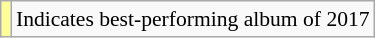<table class="wikitable plainrowheaders" style="font-size:90%;">
<tr>
<td style="background-color:#FFFF99"></td>
<td>Indicates best-performing album of 2017</td>
</tr>
</table>
